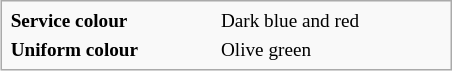<table class="infobox" style="font-size: 80%; text-align: left; width: 23.5em">
<tr>
<td><strong>Service colour</strong></td>
<td>Dark blue and red <br></td>
</tr>
<tr>
<td><strong>Uniform colour</strong></td>
<td>Olive green<br></td>
</tr>
</table>
